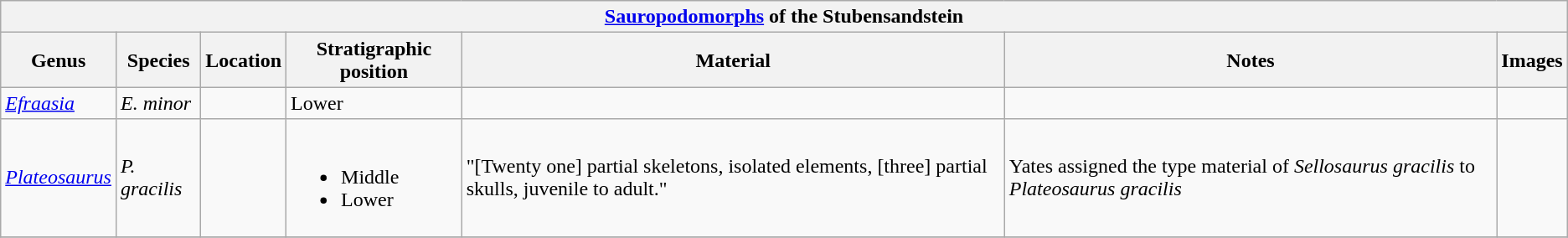<table class="wikitable" align="center">
<tr>
<th colspan="7" align="center"><strong><a href='#'>Sauropodomorphs</a> of the Stubensandstein</strong></th>
</tr>
<tr>
<th>Genus</th>
<th>Species</th>
<th>Location</th>
<th>Stratigraphic position</th>
<th>Material</th>
<th>Notes</th>
<th>Images</th>
</tr>
<tr>
<td><em><a href='#'>Efraasia</a></em></td>
<td><em>E. minor</em></td>
<td></td>
<td>Lower</td>
<td></td>
<td></td>
<td></td>
</tr>
<tr>
<td><em><a href='#'>Plateosaurus</a></em></td>
<td><em>P. gracilis</em></td>
<td></td>
<td><br><ul><li>Middle</li><li>Lower</li></ul></td>
<td>"[Twenty one] partial skeletons, isolated elements, [three] partial skulls, juvenile to adult."</td>
<td>Yates assigned the type material of <em>Sellosaurus gracilis</em> to <em>Plateosaurus gracilis</em> </td>
<td></td>
</tr>
<tr>
</tr>
</table>
